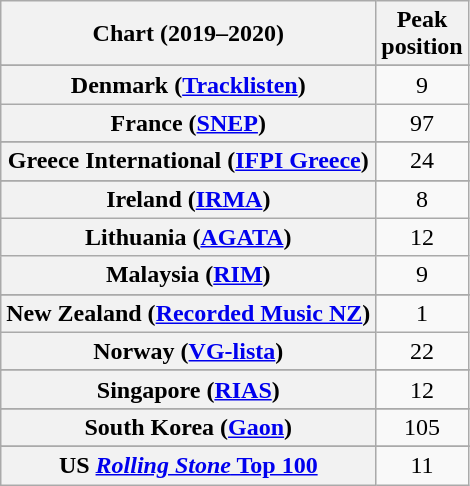<table class="wikitable sortable plainrowheaders" style="text-align:center">
<tr>
<th scope="col">Chart (2019–2020)</th>
<th scope="col">Peak<br>position</th>
</tr>
<tr>
</tr>
<tr>
</tr>
<tr>
</tr>
<tr>
</tr>
<tr>
</tr>
<tr>
</tr>
<tr>
</tr>
<tr>
</tr>
<tr>
</tr>
<tr>
<th scope="row">Denmark (<a href='#'>Tracklisten</a>)</th>
<td>9</td>
</tr>
<tr>
<th scope="row">France (<a href='#'>SNEP</a>)</th>
<td>97</td>
</tr>
<tr>
</tr>
<tr>
<th scope="row">Greece International (<a href='#'>IFPI Greece</a>)</th>
<td>24</td>
</tr>
<tr>
</tr>
<tr>
<th scope="row">Ireland (<a href='#'>IRMA</a>)</th>
<td>8</td>
</tr>
<tr>
<th scope="row">Lithuania (<a href='#'>AGATA</a>)</th>
<td>12</td>
</tr>
<tr>
<th scope="row">Malaysia (<a href='#'>RIM</a>)</th>
<td>9</td>
</tr>
<tr>
</tr>
<tr>
</tr>
<tr>
<th scope="row">New Zealand (<a href='#'>Recorded Music NZ</a>)</th>
<td>1</td>
</tr>
<tr>
<th scope="row">Norway (<a href='#'>VG-lista</a>)</th>
<td>22</td>
</tr>
<tr>
</tr>
<tr>
</tr>
<tr>
<th scope="row">Singapore (<a href='#'>RIAS</a>)</th>
<td>12</td>
</tr>
<tr>
</tr>
<tr>
<th scope="row">South Korea (<a href='#'>Gaon</a>)</th>
<td>105</td>
</tr>
<tr>
</tr>
<tr>
</tr>
<tr>
</tr>
<tr>
</tr>
<tr>
</tr>
<tr>
</tr>
<tr>
</tr>
<tr>
</tr>
<tr>
</tr>
<tr>
</tr>
<tr>
</tr>
<tr>
<th scope="row">US <a href='#'><em>Rolling Stone</em> Top 100</a></th>
<td>11</td>
</tr>
</table>
